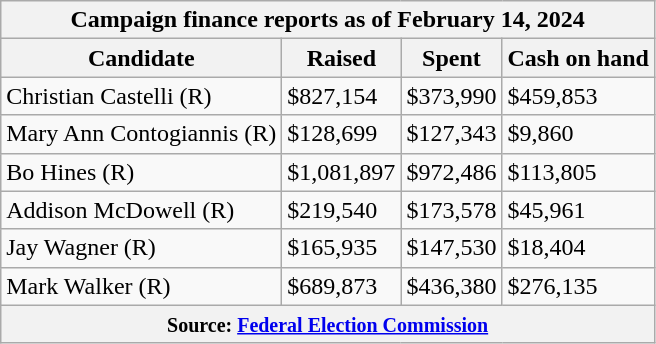<table class="wikitable sortable">
<tr>
<th colspan="4">Campaign finance reports as of February 14, 2024</th>
</tr>
<tr style="text-align:center;">
<th>Candidate</th>
<th>Raised</th>
<th>Spent</th>
<th>Cash on hand</th>
</tr>
<tr>
<td>Christian Castelli (R)</td>
<td>$827,154</td>
<td>$373,990</td>
<td>$459,853</td>
</tr>
<tr>
<td>Mary Ann Contogiannis (R)</td>
<td>$128,699</td>
<td>$127,343</td>
<td>$9,860</td>
</tr>
<tr>
<td>Bo Hines (R)</td>
<td>$1,081,897</td>
<td>$972,486</td>
<td>$113,805</td>
</tr>
<tr>
<td>Addison McDowell (R)</td>
<td>$219,540</td>
<td>$173,578</td>
<td>$45,961</td>
</tr>
<tr>
<td>Jay Wagner (R)</td>
<td>$165,935</td>
<td>$147,530</td>
<td>$18,404</td>
</tr>
<tr>
<td>Mark Walker (R)</td>
<td>$689,873</td>
<td>$436,380</td>
<td>$276,135</td>
</tr>
<tr>
<th colspan="4"><small>Source: <a href='#'>Federal Election Commission</a></small></th>
</tr>
</table>
